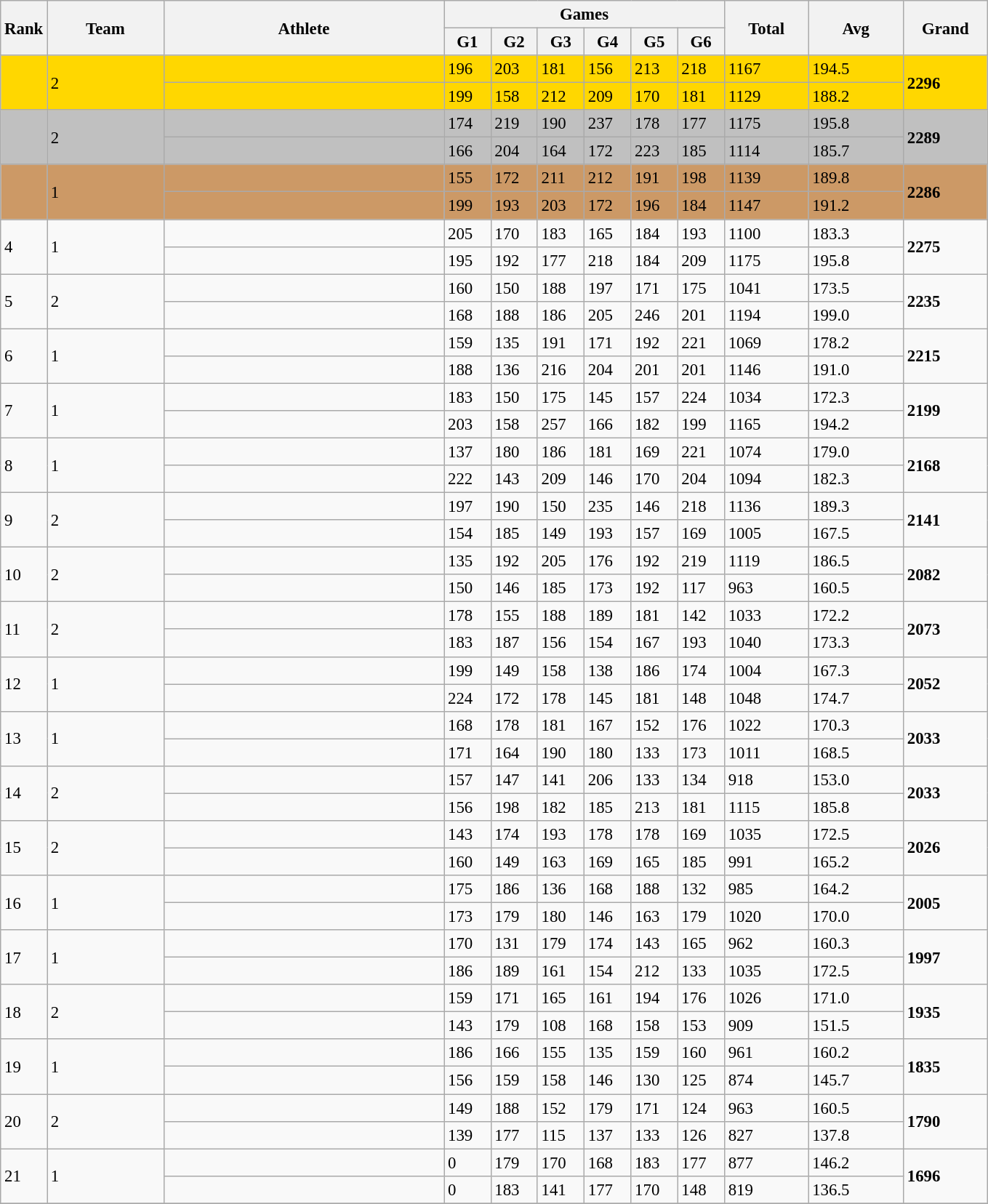<table class="wikitable" style="font-size:95%" style="width:35em;" style="text-align:center">
<tr>
<th rowspan=2>Rank</th>
<th rowspan=2 width=100>Team</th>
<th rowspan=2 width=250>Athlete</th>
<th colspan=6 width=250>Games</th>
<th rowspan=2 width=70>Total</th>
<th rowspan=2 width=80>Avg</th>
<th rowspan=2 width=70>Grand</th>
</tr>
<tr>
<th>G1</th>
<th>G2</th>
<th>G3</th>
<th>G4</th>
<th>G5</th>
<th>G6</th>
</tr>
<tr bgcolor=gold>
<td rowspan=2></td>
<td rowspan=2 align=left> 2</td>
<td align=left></td>
<td>196</td>
<td>203</td>
<td>181</td>
<td>156</td>
<td>213</td>
<td>218</td>
<td>1167</td>
<td>194.5</td>
<td rowspan=2><strong>2296</strong></td>
</tr>
<tr bgcolor=gold>
<td align=left></td>
<td>199</td>
<td>158</td>
<td>212</td>
<td>209</td>
<td>170</td>
<td>181</td>
<td>1129</td>
<td>188.2</td>
</tr>
<tr bgcolor=silver>
<td rowspan=2></td>
<td rowspan=2 align=left> 2</td>
<td align=left></td>
<td>174</td>
<td>219</td>
<td>190</td>
<td>237</td>
<td>178</td>
<td>177</td>
<td>1175</td>
<td>195.8</td>
<td rowspan=2><strong>2289</strong></td>
</tr>
<tr bgcolor=silver>
<td align=left></td>
<td>166</td>
<td>204</td>
<td>164</td>
<td>172</td>
<td>223</td>
<td>185</td>
<td>1114</td>
<td>185.7</td>
</tr>
<tr bgcolor=cc9966>
<td rowspan=2></td>
<td rowspan=2 align=left> 1</td>
<td align=left></td>
<td>155</td>
<td>172</td>
<td>211</td>
<td>212</td>
<td>191</td>
<td>198</td>
<td>1139</td>
<td>189.8</td>
<td rowspan=2><strong>2286</strong></td>
</tr>
<tr bgcolor=cc9966>
<td align=left></td>
<td>199</td>
<td>193</td>
<td>203</td>
<td>172</td>
<td>196</td>
<td>184</td>
<td>1147</td>
<td>191.2</td>
</tr>
<tr>
<td rowspan=2>4</td>
<td rowspan=2 align=left> 1</td>
<td align=left></td>
<td>205</td>
<td>170</td>
<td>183</td>
<td>165</td>
<td>184</td>
<td>193</td>
<td>1100</td>
<td>183.3</td>
<td rowspan=2><strong>2275</strong></td>
</tr>
<tr>
<td align=left></td>
<td>195</td>
<td>192</td>
<td>177</td>
<td>218</td>
<td>184</td>
<td>209</td>
<td>1175</td>
<td>195.8</td>
</tr>
<tr>
<td rowspan=2>5</td>
<td rowspan=2 align=left> 2</td>
<td align=left></td>
<td>160</td>
<td>150</td>
<td>188</td>
<td>197</td>
<td>171</td>
<td>175</td>
<td>1041</td>
<td>173.5</td>
<td rowspan=2><strong>2235</strong></td>
</tr>
<tr>
<td align=left></td>
<td>168</td>
<td>188</td>
<td>186</td>
<td>205</td>
<td>246</td>
<td>201</td>
<td>1194</td>
<td>199.0</td>
</tr>
<tr>
<td rowspan=2>6</td>
<td rowspan=2 align=left> 1</td>
<td align=left></td>
<td>159</td>
<td>135</td>
<td>191</td>
<td>171</td>
<td>192</td>
<td>221</td>
<td>1069</td>
<td>178.2</td>
<td rowspan=2><strong>2215</strong></td>
</tr>
<tr>
<td align=left></td>
<td>188</td>
<td>136</td>
<td>216</td>
<td>204</td>
<td>201</td>
<td>201</td>
<td>1146</td>
<td>191.0</td>
</tr>
<tr>
<td rowspan=2>7</td>
<td rowspan=2 align=left> 1</td>
<td align=left></td>
<td>183</td>
<td>150</td>
<td>175</td>
<td>145</td>
<td>157</td>
<td>224</td>
<td>1034</td>
<td>172.3</td>
<td rowspan=2><strong>2199</strong></td>
</tr>
<tr>
<td align=left></td>
<td>203</td>
<td>158</td>
<td>257</td>
<td>166</td>
<td>182</td>
<td>199</td>
<td>1165</td>
<td>194.2</td>
</tr>
<tr>
<td rowspan=2>8</td>
<td rowspan=2 align=left> 1</td>
<td align=left></td>
<td>137</td>
<td>180</td>
<td>186</td>
<td>181</td>
<td>169</td>
<td>221</td>
<td>1074</td>
<td>179.0</td>
<td rowspan=2><strong>2168</strong></td>
</tr>
<tr>
<td align=left></td>
<td>222</td>
<td>143</td>
<td>209</td>
<td>146</td>
<td>170</td>
<td>204</td>
<td>1094</td>
<td>182.3</td>
</tr>
<tr>
<td rowspan=2>9</td>
<td rowspan=2 align=left> 2</td>
<td align=left></td>
<td>197</td>
<td>190</td>
<td>150</td>
<td>235</td>
<td>146</td>
<td>218</td>
<td>1136</td>
<td>189.3</td>
<td rowspan=2><strong>2141</strong></td>
</tr>
<tr>
<td align=left></td>
<td>154</td>
<td>185</td>
<td>149</td>
<td>193</td>
<td>157</td>
<td>169</td>
<td>1005</td>
<td>167.5</td>
</tr>
<tr>
<td rowspan=2>10</td>
<td rowspan=2 align=left> 2</td>
<td align=left></td>
<td>135</td>
<td>192</td>
<td>205</td>
<td>176</td>
<td>192</td>
<td>219</td>
<td>1119</td>
<td>186.5</td>
<td rowspan=2><strong>2082</strong></td>
</tr>
<tr>
<td align=left></td>
<td>150</td>
<td>146</td>
<td>185</td>
<td>173</td>
<td>192</td>
<td>117</td>
<td>963</td>
<td>160.5</td>
</tr>
<tr>
<td rowspan=2>11</td>
<td rowspan=2 align=left> 2</td>
<td align=left></td>
<td>178</td>
<td>155</td>
<td>188</td>
<td>189</td>
<td>181</td>
<td>142</td>
<td>1033</td>
<td>172.2</td>
<td rowspan=2><strong>2073</strong></td>
</tr>
<tr>
<td align=left></td>
<td>183</td>
<td>187</td>
<td>156</td>
<td>154</td>
<td>167</td>
<td>193</td>
<td>1040</td>
<td>173.3</td>
</tr>
<tr>
<td rowspan=2>12</td>
<td rowspan=2 align=left> 1</td>
<td align=left></td>
<td>199</td>
<td>149</td>
<td>158</td>
<td>138</td>
<td>186</td>
<td>174</td>
<td>1004</td>
<td>167.3</td>
<td rowspan=2><strong>2052</strong></td>
</tr>
<tr>
<td align=left></td>
<td>224</td>
<td>172</td>
<td>178</td>
<td>145</td>
<td>181</td>
<td>148</td>
<td>1048</td>
<td>174.7</td>
</tr>
<tr>
<td rowspan=2>13</td>
<td rowspan=2 align=left> 1</td>
<td align=left></td>
<td>168</td>
<td>178</td>
<td>181</td>
<td>167</td>
<td>152</td>
<td>176</td>
<td>1022</td>
<td>170.3</td>
<td rowspan=2><strong>2033</strong></td>
</tr>
<tr>
<td align=left></td>
<td>171</td>
<td>164</td>
<td>190</td>
<td>180</td>
<td>133</td>
<td>173</td>
<td>1011</td>
<td>168.5</td>
</tr>
<tr>
<td rowspan=2>14</td>
<td rowspan=2 align=left> 2</td>
<td align=left></td>
<td>157</td>
<td>147</td>
<td>141</td>
<td>206</td>
<td>133</td>
<td>134</td>
<td>918</td>
<td>153.0</td>
<td rowspan=2><strong>2033</strong></td>
</tr>
<tr>
<td align=left></td>
<td>156</td>
<td>198</td>
<td>182</td>
<td>185</td>
<td>213</td>
<td>181</td>
<td>1115</td>
<td>185.8</td>
</tr>
<tr>
<td rowspan=2>15</td>
<td rowspan=2 align=left> 2</td>
<td align=left></td>
<td>143</td>
<td>174</td>
<td>193</td>
<td>178</td>
<td>178</td>
<td>169</td>
<td>1035</td>
<td>172.5</td>
<td rowspan=2><strong>2026</strong></td>
</tr>
<tr>
<td align=left></td>
<td>160</td>
<td>149</td>
<td>163</td>
<td>169</td>
<td>165</td>
<td>185</td>
<td>991</td>
<td>165.2</td>
</tr>
<tr>
<td rowspan=2>16</td>
<td rowspan=2 align=left> 1</td>
<td align=left></td>
<td>175</td>
<td>186</td>
<td>136</td>
<td>168</td>
<td>188</td>
<td>132</td>
<td>985</td>
<td>164.2</td>
<td rowspan=2><strong>2005</strong></td>
</tr>
<tr>
<td align=left></td>
<td>173</td>
<td>179</td>
<td>180</td>
<td>146</td>
<td>163</td>
<td>179</td>
<td>1020</td>
<td>170.0</td>
</tr>
<tr>
<td rowspan=2>17</td>
<td rowspan=2 align=left> 1</td>
<td align=left></td>
<td>170</td>
<td>131</td>
<td>179</td>
<td>174</td>
<td>143</td>
<td>165</td>
<td>962</td>
<td>160.3</td>
<td rowspan=2><strong>1997</strong></td>
</tr>
<tr>
<td align=left></td>
<td>186</td>
<td>189</td>
<td>161</td>
<td>154</td>
<td>212</td>
<td>133</td>
<td>1035</td>
<td>172.5</td>
</tr>
<tr>
<td rowspan=2>18</td>
<td rowspan=2 align=left> 2</td>
<td align=left></td>
<td>159</td>
<td>171</td>
<td>165</td>
<td>161</td>
<td>194</td>
<td>176</td>
<td>1026</td>
<td>171.0</td>
<td rowspan=2><strong>1935</strong></td>
</tr>
<tr>
<td align=left></td>
<td>143</td>
<td>179</td>
<td>108</td>
<td>168</td>
<td>158</td>
<td>153</td>
<td>909</td>
<td>151.5</td>
</tr>
<tr>
<td rowspan=2>19</td>
<td rowspan=2 align=left> 1</td>
<td align=left></td>
<td>186</td>
<td>166</td>
<td>155</td>
<td>135</td>
<td>159</td>
<td>160</td>
<td>961</td>
<td>160.2</td>
<td rowspan=2><strong>1835</strong></td>
</tr>
<tr>
<td align=left></td>
<td>156</td>
<td>159</td>
<td>158</td>
<td>146</td>
<td>130</td>
<td>125</td>
<td>874</td>
<td>145.7</td>
</tr>
<tr>
<td rowspan=2>20</td>
<td rowspan=2 align=left> 2</td>
<td align=left></td>
<td>149</td>
<td>188</td>
<td>152</td>
<td>179</td>
<td>171</td>
<td>124</td>
<td>963</td>
<td>160.5</td>
<td rowspan=2><strong>1790</strong></td>
</tr>
<tr>
<td align=left></td>
<td>139</td>
<td>177</td>
<td>115</td>
<td>137</td>
<td>133</td>
<td>126</td>
<td>827</td>
<td>137.8</td>
</tr>
<tr>
<td rowspan=2>21</td>
<td rowspan=2 align=left> 1</td>
<td align=left></td>
<td>0</td>
<td>179</td>
<td>170</td>
<td>168</td>
<td>183</td>
<td>177</td>
<td>877</td>
<td>146.2</td>
<td rowspan=2><strong>1696</strong></td>
</tr>
<tr>
<td align=left></td>
<td>0</td>
<td>183</td>
<td>141</td>
<td>177</td>
<td>170</td>
<td>148</td>
<td>819</td>
<td>136.5</td>
</tr>
<tr>
</tr>
</table>
